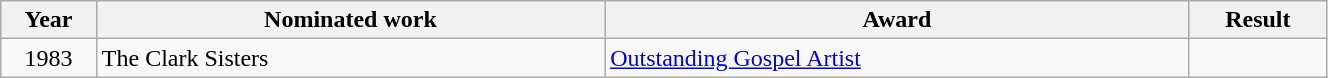<table class="wikitable" style="width:70%;">
<tr>
<th style="width:3%;">Year</th>
<th style="width:20%;">Nominated work</th>
<th style="width:23%;">Award</th>
<th style="width:5%;">Result</th>
</tr>
<tr>
<td align="center">1983</td>
<td rowspan="2">The Clark Sisters</td>
<td rowspan="2"><a href='#'>Outstanding Gospel Artist</a></td>
<td></td>
</tr>
</table>
